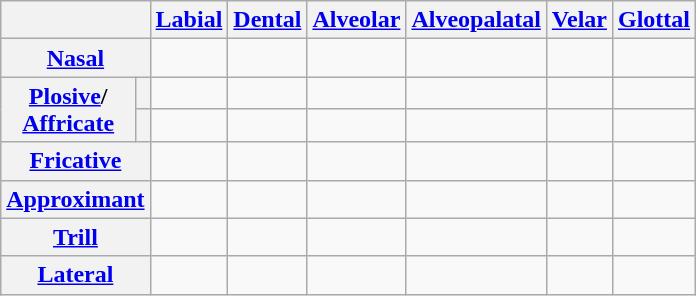<table class="wikitable" style="text-align: center;">
<tr>
<th colspan="2"></th>
<th><a href='#'>Labial</a></th>
<th><a href='#'>Dental</a></th>
<th><a href='#'>Alveolar</a></th>
<th><a href='#'>Alveopalatal</a></th>
<th><a href='#'>Velar</a></th>
<th><a href='#'>Glottal</a></th>
</tr>
<tr>
<th colspan="2"><a href='#'>Nasal</a></th>
<td></td>
<td></td>
<td></td>
<td></td>
<td></td>
<td></td>
</tr>
<tr>
<th rowspan="2"><a href='#'>Plosive</a>/<br><a href='#'>Affricate</a></th>
<th></th>
<td></td>
<td></td>
<td></td>
<td></td>
<td></td>
<td></td>
</tr>
<tr>
<th></th>
<td></td>
<td></td>
<td></td>
<td></td>
<td></td>
<td></td>
</tr>
<tr>
<th colspan="2"><a href='#'>Fricative</a></th>
<td></td>
<td></td>
<td></td>
<td></td>
<td></td>
<td></td>
</tr>
<tr>
<th colspan="2"><a href='#'>Approximant</a></th>
<td></td>
<td></td>
<td></td>
<td></td>
<td></td>
<td></td>
</tr>
<tr>
<th colspan="2"><a href='#'>Trill</a></th>
<td></td>
<td></td>
<td></td>
<td></td>
<td></td>
<td></td>
</tr>
<tr>
<th colspan="2"><a href='#'>Lateral</a></th>
<td></td>
<td></td>
<td></td>
<td></td>
<td></td>
<td></td>
</tr>
</table>
